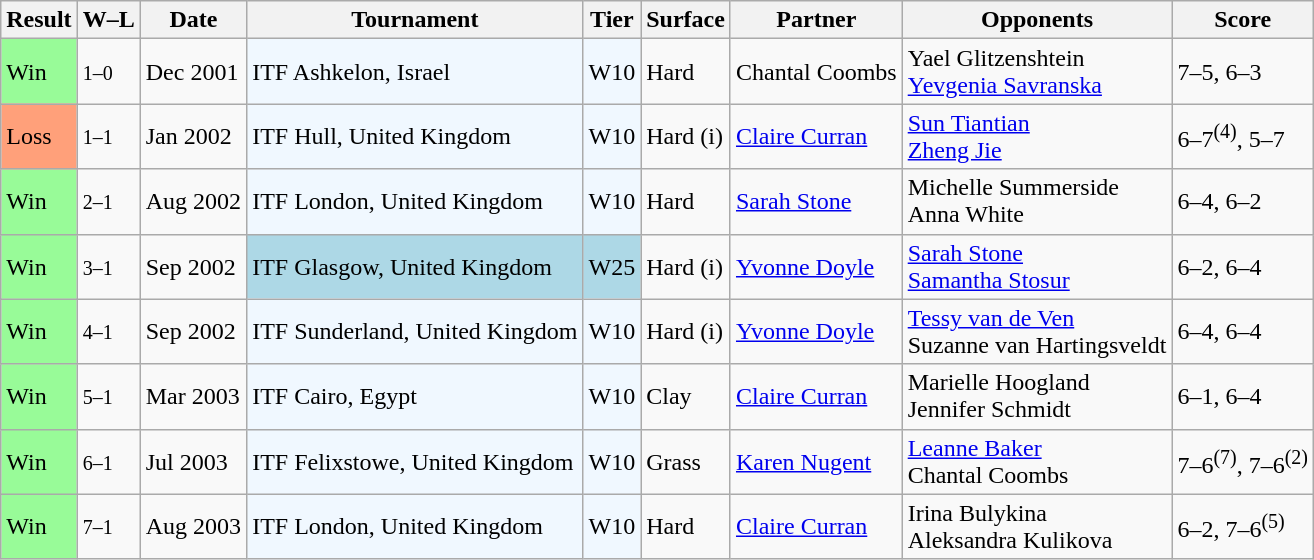<table class="wikitable sortable">
<tr>
<th>Result</th>
<th class="unsortable">W–L</th>
<th>Date</th>
<th>Tournament</th>
<th>Tier</th>
<th>Surface</th>
<th>Partner</th>
<th>Opponents</th>
<th class="unsortable">Score</th>
</tr>
<tr>
<td style="background:#98fb98;">Win</td>
<td><small>1–0</small></td>
<td>Dec 2001</td>
<td style="background:#f0f8ff;">ITF Ashkelon, Israel</td>
<td style="background:#f0f8ff;">W10</td>
<td>Hard</td>
<td> Chantal Coombs</td>
<td> Yael Glitzenshtein <br>  <a href='#'>Yevgenia Savranska</a></td>
<td>7–5, 6–3</td>
</tr>
<tr>
<td style="background:#FFA07A;">Loss</td>
<td><small>1–1</small></td>
<td>Jan 2002</td>
<td style="background:#f0f8ff;">ITF Hull, United Kingdom</td>
<td style="background:#f0f8ff;">W10</td>
<td>Hard (i)</td>
<td> <a href='#'>Claire Curran</a></td>
<td> <a href='#'>Sun Tiantian</a> <br>  <a href='#'>Zheng Jie</a></td>
<td>6–7<sup>(4)</sup>, 5–7</td>
</tr>
<tr>
<td bgcolor=98FB98>Win</td>
<td><small>2–1</small></td>
<td>Aug 2002</td>
<td style="background:#f0f8ff;">ITF London, United Kingdom</td>
<td style="background:#f0f8ff;">W10</td>
<td>Hard</td>
<td> <a href='#'>Sarah Stone</a></td>
<td> Michelle Summerside <br>  Anna White</td>
<td>6–4, 6–2</td>
</tr>
<tr>
<td style="background:#98fb98;">Win</td>
<td><small>3–1</small></td>
<td>Sep 2002</td>
<td style="background:lightblue;">ITF Glasgow, United Kingdom</td>
<td style="background:lightblue;">W25</td>
<td>Hard (i)</td>
<td> <a href='#'>Yvonne Doyle</a></td>
<td> <a href='#'>Sarah Stone</a> <br>  <a href='#'>Samantha Stosur</a></td>
<td>6–2, 6–4</td>
</tr>
<tr>
<td style="background:#98fb98;">Win</td>
<td><small>4–1</small></td>
<td>Sep 2002</td>
<td style="background:#f0f8ff;">ITF Sunderland, United Kingdom</td>
<td style="background:#f0f8ff;">W10</td>
<td>Hard (i)</td>
<td> <a href='#'>Yvonne Doyle</a></td>
<td> <a href='#'>Tessy van de Ven</a> <br>  Suzanne van Hartingsveldt</td>
<td>6–4, 6–4</td>
</tr>
<tr>
<td style="background:#98FB98;">Win</td>
<td><small>5–1</small></td>
<td>Mar 2003</td>
<td style="background:#f0f8ff;">ITF Cairo, Egypt</td>
<td style="background:#f0f8ff;">W10</td>
<td>Clay</td>
<td> <a href='#'>Claire Curran</a></td>
<td> Marielle Hoogland <br>  Jennifer Schmidt</td>
<td>6–1, 6–4</td>
</tr>
<tr>
<td style="background:#98fb98;">Win</td>
<td><small>6–1</small></td>
<td>Jul 2003</td>
<td style="background:#f0f8ff;">ITF Felixstowe, United Kingdom</td>
<td style="background:#f0f8ff;">W10</td>
<td>Grass</td>
<td> <a href='#'>Karen Nugent</a></td>
<td> <a href='#'>Leanne Baker</a> <br>  Chantal Coombs</td>
<td>7–6<sup>(7)</sup>, 7–6<sup>(2)</sup></td>
</tr>
<tr>
<td style="background:#98FB98;">Win</td>
<td><small>7–1</small></td>
<td>Aug 2003</td>
<td style="background:#f0f8ff;">ITF London, United Kingdom</td>
<td style="background:#f0f8ff;">W10</td>
<td>Hard</td>
<td> <a href='#'>Claire Curran</a></td>
<td> Irina Bulykina <br>  Aleksandra Kulikova</td>
<td>6–2, 7–6<sup>(5)</sup></td>
</tr>
</table>
